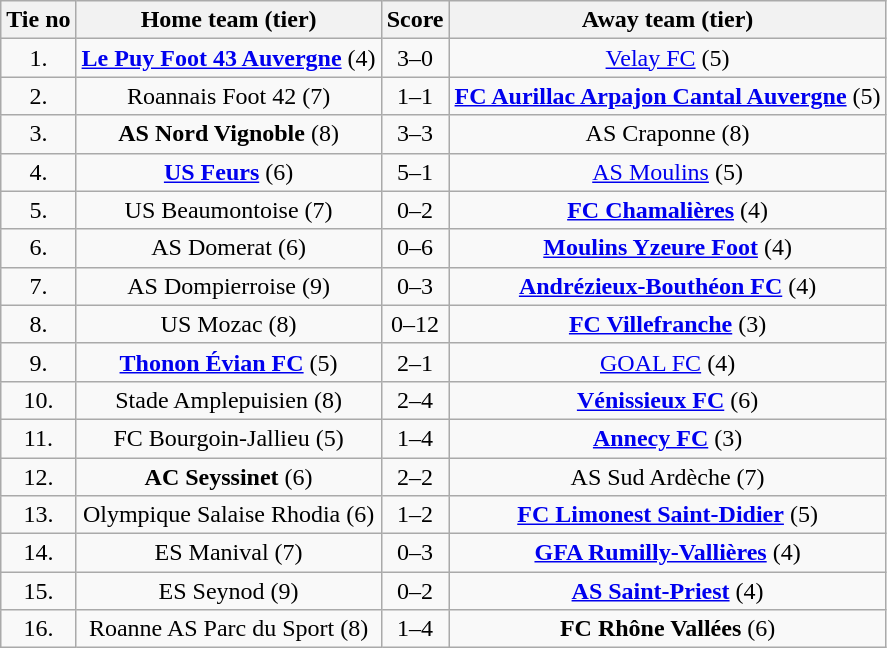<table class="wikitable" style="text-align: center">
<tr>
<th>Tie no</th>
<th>Home team (tier)</th>
<th>Score</th>
<th>Away team (tier)</th>
</tr>
<tr>
<td>1.</td>
<td><strong><a href='#'>Le Puy Foot 43 Auvergne</a></strong> (4)</td>
<td>3–0</td>
<td><a href='#'>Velay FC</a> (5)</td>
</tr>
<tr>
<td>2.</td>
<td>Roannais Foot 42 (7)</td>
<td>1–1 </td>
<td><strong><a href='#'>FC Aurillac Arpajon Cantal Auvergne</a></strong> (5)</td>
</tr>
<tr>
<td>3.</td>
<td><strong>AS Nord Vignoble</strong> (8)</td>
<td>3–3 </td>
<td>AS Craponne (8)</td>
</tr>
<tr>
<td>4.</td>
<td><strong><a href='#'>US Feurs</a></strong> (6)</td>
<td>5–1</td>
<td><a href='#'>AS Moulins</a> (5)</td>
</tr>
<tr>
<td>5.</td>
<td>US Beaumontoise (7)</td>
<td>0–2</td>
<td><strong><a href='#'>FC Chamalières</a></strong> (4)</td>
</tr>
<tr>
<td>6.</td>
<td>AS Domerat (6)</td>
<td>0–6</td>
<td><strong><a href='#'>Moulins Yzeure Foot</a></strong> (4)</td>
</tr>
<tr>
<td>7.</td>
<td>AS Dompierroise (9)</td>
<td>0–3</td>
<td><strong><a href='#'>Andrézieux-Bouthéon FC</a></strong> (4)</td>
</tr>
<tr>
<td>8.</td>
<td>US Mozac (8)</td>
<td>0–12</td>
<td><strong><a href='#'>FC Villefranche</a></strong> (3)</td>
</tr>
<tr>
<td>9.</td>
<td><strong><a href='#'>Thonon Évian FC</a></strong> (5)</td>
<td>2–1</td>
<td><a href='#'>GOAL FC</a> (4)</td>
</tr>
<tr>
<td>10.</td>
<td>Stade Amplepuisien (8)</td>
<td>2–4</td>
<td><strong><a href='#'>Vénissieux FC</a></strong> (6)</td>
</tr>
<tr>
<td>11.</td>
<td>FC Bourgoin-Jallieu (5)</td>
<td>1–4</td>
<td><strong><a href='#'>Annecy FC</a></strong> (3)</td>
</tr>
<tr>
<td>12.</td>
<td><strong>AC Seyssinet</strong> (6)</td>
<td>2–2 </td>
<td>AS Sud Ardèche (7)</td>
</tr>
<tr>
<td>13.</td>
<td>Olympique Salaise Rhodia (6)</td>
<td>1–2</td>
<td><strong><a href='#'>FC Limonest Saint-Didier</a></strong> (5)</td>
</tr>
<tr>
<td>14.</td>
<td>ES Manival (7)</td>
<td>0–3</td>
<td><strong><a href='#'>GFA Rumilly-Vallières</a></strong> (4)</td>
</tr>
<tr>
<td>15.</td>
<td>ES Seynod (9)</td>
<td>0–2</td>
<td><strong><a href='#'>AS Saint-Priest</a></strong> (4)</td>
</tr>
<tr>
<td>16.</td>
<td>Roanne AS Parc du Sport (8)</td>
<td>1–4</td>
<td><strong>FC Rhône Vallées</strong> (6)</td>
</tr>
</table>
